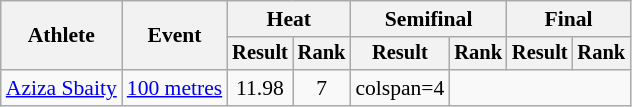<table class="wikitable" style="font-size:90%">
<tr>
<th rowspan="2">Athlete</th>
<th rowspan="2">Event</th>
<th colspan="2">Heat</th>
<th colspan="2">Semifinal</th>
<th colspan="2">Final</th>
</tr>
<tr style="font-size:95%">
<th>Result</th>
<th>Rank</th>
<th>Result</th>
<th>Rank</th>
<th>Result</th>
<th>Rank</th>
</tr>
<tr style=text-align:center>
<td style=text-align:left><a href='#'>Aziza Sbaity</a></td>
<td style=text-align:left><a href='#'>100 metres</a></td>
<td>11.98</td>
<td>7</td>
<td>colspan=4 </td>
</tr>
</table>
